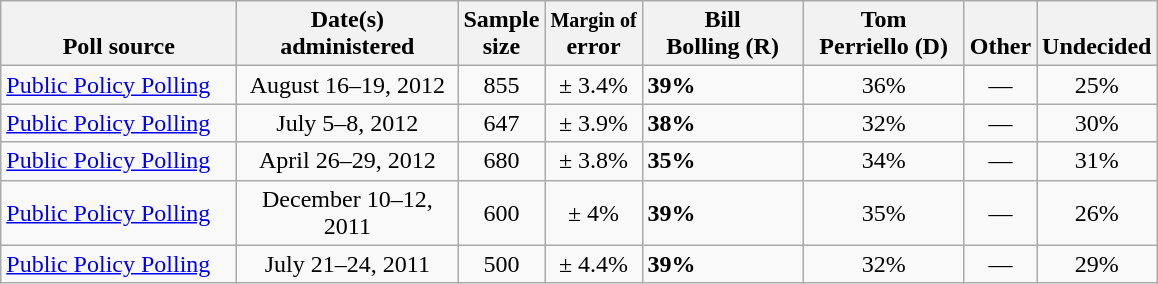<table class="wikitable">
<tr valign= bottom>
<th style="width:150px;">Poll source</th>
<th style="width:140px;">Date(s)<br>administered</th>
<th class=small>Sample<br>size</th>
<th><small>Margin of</small><br>error</th>
<th style="width:100px;">Bill<br>Bolling (R)</th>
<th style="width:100px;">Tom<br>Perriello (D)</th>
<th>Other</th>
<th>Undecided</th>
</tr>
<tr>
<td><a href='#'>Public Policy Polling</a></td>
<td align=center>August 16–19, 2012</td>
<td align=center>855</td>
<td align=center>± 3.4%</td>
<td><strong>39%</strong></td>
<td align=center>36%</td>
<td align=center>—</td>
<td align=center>25%</td>
</tr>
<tr>
<td><a href='#'>Public Policy Polling</a></td>
<td align=center>July 5–8, 2012</td>
<td align=center>647</td>
<td align=center>± 3.9%</td>
<td><strong>38%</strong></td>
<td align=center>32%</td>
<td align=center>—</td>
<td align=center>30%</td>
</tr>
<tr>
<td><a href='#'>Public Policy Polling</a></td>
<td align=center>April 26–29, 2012</td>
<td align=center>680</td>
<td align=center>± 3.8%</td>
<td><strong>35%</strong></td>
<td align=center>34%</td>
<td align=center>—</td>
<td align=center>31%</td>
</tr>
<tr>
<td><a href='#'>Public Policy Polling</a></td>
<td align=center>December 10–12, 2011</td>
<td align=center>600</td>
<td align=center>± 4%</td>
<td><strong>39%</strong></td>
<td align=center>35%</td>
<td align=center>—</td>
<td align=center>26%</td>
</tr>
<tr>
<td><a href='#'>Public Policy Polling</a></td>
<td align=center>July 21–24, 2011</td>
<td align=center>500</td>
<td align=center>± 4.4%</td>
<td><strong>39%</strong></td>
<td align=center>32%</td>
<td align=center>—</td>
<td align=center>29%</td>
</tr>
</table>
